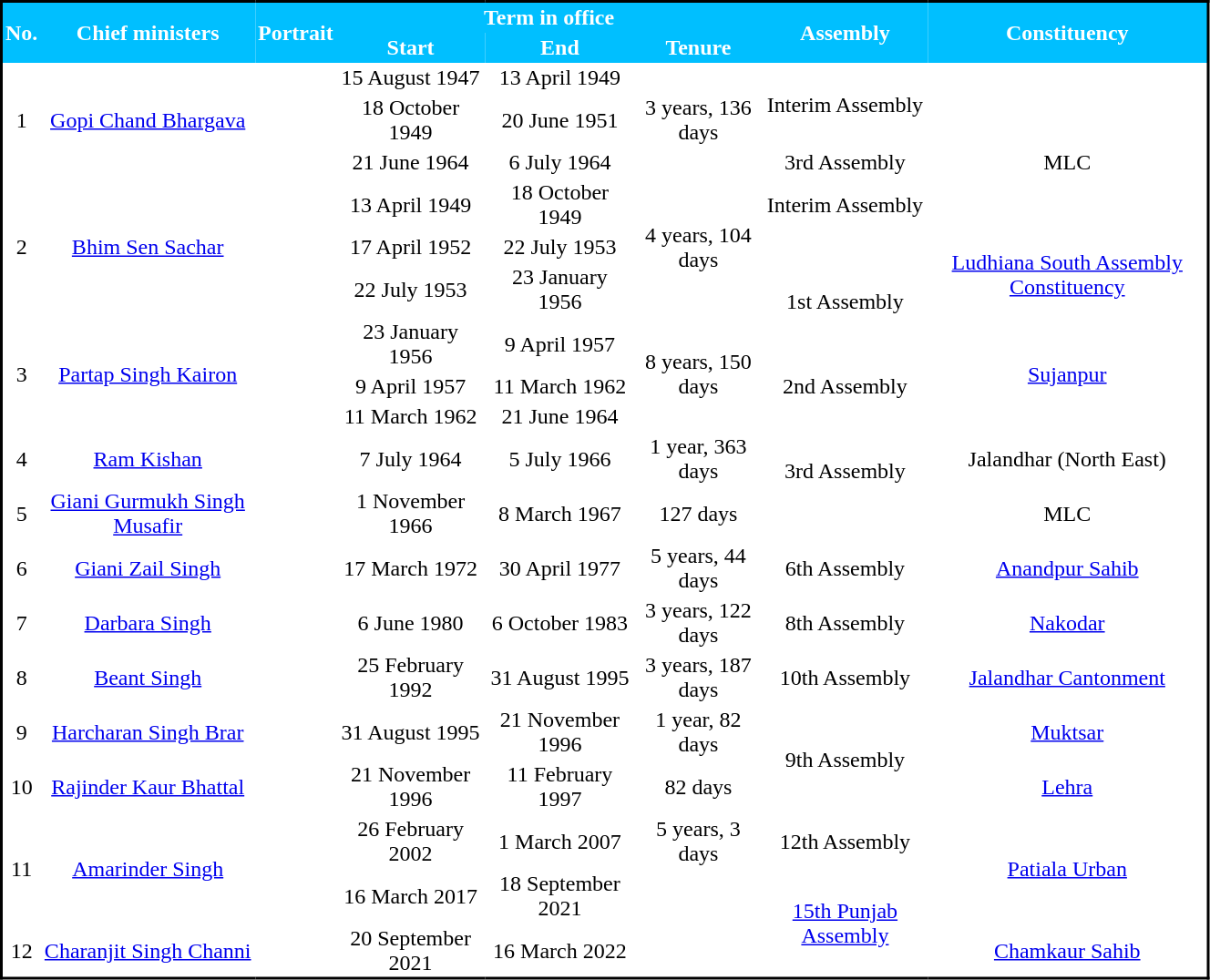<table class="sortable" cellspacing="0" cellpadding="2" style="border-collapse: collapse; border: 2px #000000 solid; font-size: x-big; width:70%; border:1">
<tr>
<th rowspan="2" style="background-color:#00BFFF; color:white">No.</th>
<th rowspan="2" style="background-color:#00BFFF; color:white">Chief ministers</th>
<th rowspan="2" style="background-color:#00BFFF; color:white">Portrait</th>
<th Colspan="3" style="background-color:#00BFFF; color:white">Term in office</th>
<th rowspan="2" style="background-color:#00BFFF; color:white">Assembly</th>
<th rowspan="2" style="background-color:#00BFFF; color:white">Constituency</th>
</tr>
<tr>
<th style="background-color:#00BFFF; color:white">Start</th>
<th style="background-color:#00BFFF; color:white">End</th>
<th style="background-color:#00BFFF; color:white">Tenure</th>
</tr>
<tr style="vertical-align: middle; text-align: center;">
<td rowspan="3">1</td>
<td rowspan="3"><a href='#'>Gopi Chand Bhargava</a></td>
<td rowspan="3"></td>
<td>15 August 1947</td>
<td>13 April 1949</td>
<td rowspan="3">3 years, 136 days</td>
<td rowspan="2">Interim Assembly</td>
<td rowspan="2"></td>
</tr>
<tr style="vertical-align: middle; text-align: center;">
<td rowspan="1">18 October 1949</td>
<td rowspan="1">20 June 1951</td>
</tr>
<tr style="vertical-align: middle; text-align: center;">
<td rowspan="1">21 June 1964</td>
<td rowspan="1">6 July 1964</td>
<td rowspan="1">3rd Assembly</td>
<td rowspan="1">MLC</td>
</tr>
<tr style="vertical-align: middle; text-align: center;">
<td rowspan="3">2</td>
<td rowspan="3"><a href='#'>Bhim Sen Sachar</a></td>
<td rowspan="3"></td>
<td rowspan="1">13 April 1949</td>
<td rowspan="1">18 October 1949</td>
<td rowspan="3">4 years, 104 days</td>
<td>Interim Assembly</td>
<td rowspan="1"></td>
</tr>
<tr style="vertical-align: middle; text-align: center;">
<td rowspan="1">17 April 1952</td>
<td rowspan="1">22 July 1953</td>
<td rowspan="3">1st Assembly</td>
<td rowspan="2"><a href='#'>Ludhiana South Assembly Constituency</a></td>
</tr>
<tr style="vertical-align: middle; text-align: center;">
<td rowspan="1">22 July 1953</td>
<td rowspan="1">23 January 1956</td>
</tr>
<tr style="vertical-align: middle; text-align: center;">
<td rowspan="3">3</td>
<td rowspan="3"><a href='#'>Partap Singh Kairon</a></td>
<td rowspan="3"></td>
<td rowspan="1">23 January 1956</td>
<td rowspan="1">9 April 1957</td>
<td rowspan="3">8 years, 150 days</td>
<td rowspan="3"><a href='#'>Sujanpur</a></td>
</tr>
<tr style="vertical-align: middle; text-align: center;">
<td rowspan="1">9 April 1957</td>
<td rowspan="1">11 March 1962</td>
<td rowspan="1">2nd Assembly</td>
</tr>
<tr style="vertical-align: middle; text-align: center;">
<td rowspan="1">11 March 1962</td>
<td rowspan="1">21 June 1964</td>
<td rowspan="3">3rd Assembly</td>
</tr>
<tr style="vertical-align: middle; text-align: center;">
<td rowspan="1">4</td>
<td rowspan="1"><a href='#'>Ram Kishan</a></td>
<td rowspan="1"></td>
<td rowspan="1">7 July 1964</td>
<td rowspan="1">5 July 1966</td>
<td rowspan="1">1 year, 363 days</td>
<td rowspan="1">Jalandhar (North East)</td>
</tr>
<tr style="vertical-align: middle; text-align: center;">
<td rowspan="1">5</td>
<td rowspan="1"><a href='#'>Giani Gurmukh Singh Musafir</a></td>
<td rowspan="1"></td>
<td rowspan="1">1 November 1966</td>
<td rowspan="1">8 March 1967</td>
<td rowspan="1">127 days</td>
<td rowspan="1">MLC</td>
</tr>
<tr style="vertical-align: middle; text-align: center;">
<td rowspan="1">6</td>
<td rowspan="1"><a href='#'>Giani Zail Singh</a></td>
<td rowspan="1"></td>
<td rowspan="1">17 March 1972</td>
<td rowspan="1">30 April 1977</td>
<td rowspan="1">5 years, 44 days</td>
<td rowspan="1">6th Assembly</td>
<td rowspan="1"><a href='#'>Anandpur Sahib</a></td>
</tr>
<tr style="vertical-align: middle; text-align: center;">
<td rowspan="1">7</td>
<td rowspan="1"><a href='#'>Darbara Singh</a></td>
<td rowspan="1"></td>
<td rowspan="1">6 June 1980</td>
<td rowspan="1">6 October 1983</td>
<td rowspan="1">3 years, 122 days</td>
<td rowspan="1">8th Assembly</td>
<td rowspan="1"><a href='#'>Nakodar</a></td>
</tr>
<tr style="vertical-align: middle; text-align: center;">
<td rowspan="1">8</td>
<td rowspan="1"><a href='#'>Beant Singh</a></td>
<td rowspan="1"></td>
<td rowspan="1">25 February 1992</td>
<td rowspan="1">31 August 1995</td>
<td rowspan="1">3 years, 187 days</td>
<td rowspan="1">10th Assembly</td>
<td rowspan="1"><a href='#'>Jalandhar Cantonment</a></td>
</tr>
<tr style="vertical-align: middle; text-align: center;">
<td rowspan="1">9</td>
<td rowspan="1"><a href='#'>Harcharan Singh Brar</a></td>
<td rowspan="1"></td>
<td rowspan="1">31 August 1995</td>
<td rowspan="1">21 November 1996</td>
<td rowspan="1">1 year, 82 days</td>
<td rowspan="2">9th Assembly</td>
<td rowspan="1"><a href='#'>Muktsar</a></td>
</tr>
<tr style="vertical-align: middle; text-align: center;">
<td rowspan="1">10</td>
<td rowspan="1"><a href='#'>Rajinder Kaur Bhattal</a></td>
<td rowspan="1"></td>
<td rowspan="1">21 November 1996</td>
<td rowspan="1">11 February 1997</td>
<td rowspan="1">82 days</td>
<td rowspan="1"><a href='#'>Lehra</a></td>
</tr>
<tr style="vertical-align: middle; text-align: center;">
<td rowspan="2">11</td>
<td rowspan="2"><a href='#'>Amarinder Singh</a></td>
<td rowspan="2"></td>
<td>26 February 2002</td>
<td>1 March 2007</td>
<td rowspan="1">5 years, 3 days</td>
<td rowspan="1">12th Assembly</td>
<td rowspan="2"><a href='#'>Patiala Urban</a></td>
</tr>
<tr style="vertical-align: middle; text-align: center;">
<td rowspan="1">16 March 2017</td>
<td rowspan="1">18 September 2021</td>
<td rowspan="1"></td>
<td rowspan="2"><a href='#'>15th Punjab Assembly</a></td>
</tr>
<tr style="vertical-align: middle; text-align: center;">
<td>12</td>
<td><a href='#'>Charanjit Singh Channi</a></td>
<td></td>
<td rowspan="1">20 September 2021</td>
<td rowspan="1">16 March 2022</td>
<td rowspan="1"></td>
<td rowspan="2"><a href='#'>Chamkaur Sahib</a></td>
</tr>
<tr style="vertical-align: middle; text-align: center;">
</tr>
</table>
